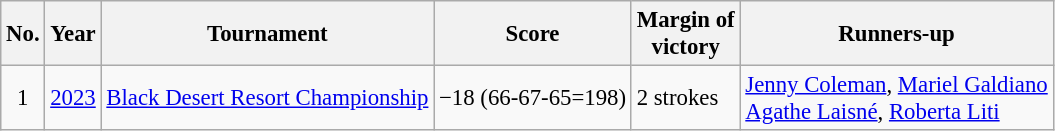<table class=wikitable style="font-size:95%">
<tr>
<th>No.</th>
<th>Year</th>
<th>Tournament</th>
<th>Score</th>
<th>Margin of<br>victory</th>
<th>Runners-up</th>
</tr>
<tr>
<td align=center>1</td>
<td align=center><a href='#'>2023</a></td>
<td><a href='#'>Black Desert Resort Championship</a></td>
<td>−18 (66-67-65=198)</td>
<td>2 strokes</td>
<td> <a href='#'>Jenny Coleman</a>,  <a href='#'>Mariel Galdiano</a><br> <a href='#'>Agathe Laisné</a>,  <a href='#'>Roberta Liti</a></td>
</tr>
</table>
